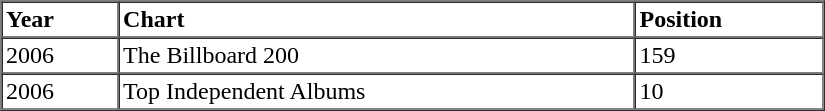<table border=1 cellspacing=0 cellpadding=2 width="550px">
<tr>
<th align="left">Year</th>
<th align="left">Chart</th>
<th align="left">Position</th>
</tr>
<tr>
<td align="left">2006</td>
<td align="left">The Billboard 200</td>
<td align="left">159</td>
</tr>
<tr>
<td align="left">2006</td>
<td align="left">Top Independent Albums</td>
<td align="left">10</td>
</tr>
<tr>
</tr>
</table>
